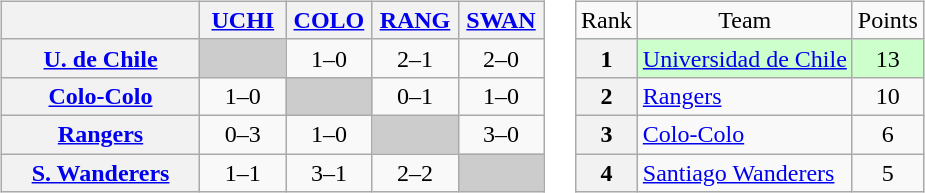<table>
<tr>
<td><br><table class="wikitable" style="text-align:center">
<tr>
<th width="125"> </th>
<th width="50"><a href='#'>UCHI</a></th>
<th width="50"><a href='#'>COLO</a></th>
<th width="50"><a href='#'>RANG</a></th>
<th width="50"><a href='#'>SWAN</a></th>
</tr>
<tr>
<th><a href='#'>U. de Chile</a></th>
<td bgcolor="#CCCCCC"></td>
<td>1–0</td>
<td>2–1</td>
<td>2–0</td>
</tr>
<tr>
<th><a href='#'>Colo-Colo</a></th>
<td>1–0</td>
<td bgcolor="#CCCCCC"></td>
<td>0–1</td>
<td>1–0</td>
</tr>
<tr>
<th><a href='#'>Rangers</a></th>
<td>0–3</td>
<td>1–0</td>
<td bgcolor="#CCCCCC"></td>
<td>3–0</td>
</tr>
<tr>
<th><a href='#'>S. Wanderers</a></th>
<td>1–1</td>
<td>3–1</td>
<td>2–2</td>
<td bgcolor="#CCCCCC"></td>
</tr>
</table>
</td>
<td><br><table class="wikitable" style="text-align: center;">
<tr>
<td>Rank</td>
<td>Team</td>
<td>Points</td>
</tr>
<tr bgcolor="#ccffcc">
<th>1</th>
<td style="text-align: left;"><a href='#'>Universidad de Chile</a></td>
<td>13</td>
</tr>
<tr>
<th>2</th>
<td style="text-align: left;"><a href='#'>Rangers</a></td>
<td>10</td>
</tr>
<tr>
<th>3</th>
<td style="text-align: left;"><a href='#'>Colo-Colo</a></td>
<td>6</td>
</tr>
<tr>
<th>4</th>
<td style="text-align: left;"><a href='#'>Santiago Wanderers</a></td>
<td>5</td>
</tr>
</table>
</td>
</tr>
</table>
